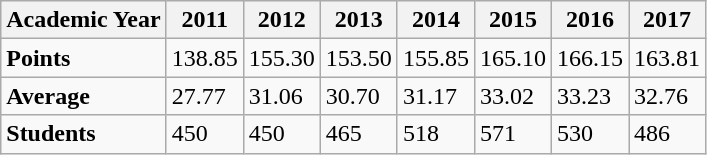<table class="wikitable">
<tr>
<th>Academic Year</th>
<th>2011</th>
<th>2012</th>
<th>2013</th>
<th>2014</th>
<th>2015</th>
<th>2016</th>
<th>2017</th>
</tr>
<tr>
<td><strong>Points</strong></td>
<td>138.85</td>
<td>155.30</td>
<td>153.50</td>
<td>155.85</td>
<td>165.10</td>
<td>166.15</td>
<td>163.81</td>
</tr>
<tr>
<td><strong>Average</strong></td>
<td>27.77</td>
<td>31.06</td>
<td>30.70</td>
<td>31.17</td>
<td>33.02</td>
<td>33.23</td>
<td>32.76</td>
</tr>
<tr>
<td><strong>Students</strong></td>
<td>450</td>
<td>450</td>
<td>465</td>
<td>518</td>
<td>571</td>
<td>530</td>
<td>486</td>
</tr>
</table>
